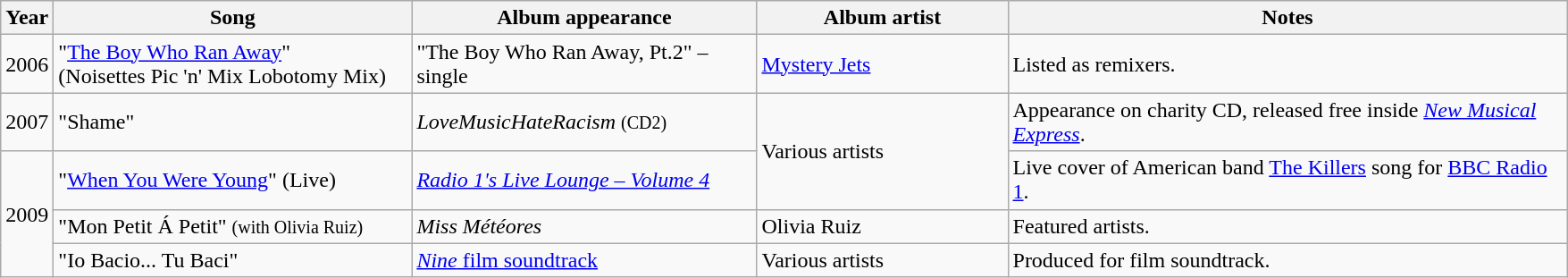<table class="wikitable">
<tr>
<th width="#">Year</th>
<th width="260px">Song</th>
<th width="250px">Album appearance</th>
<th width="180px">Album artist</th>
<th width="410px">Notes</th>
</tr>
<tr>
<td>2006</td>
<td>"<a href='#'>The Boy Who Ran Away</a>"<br>(Noisettes Pic 'n' Mix Lobotomy Mix)</td>
<td>"The Boy Who Ran Away, Pt.2" – single</td>
<td><a href='#'>Mystery Jets</a></td>
<td>Listed as remixers.</td>
</tr>
<tr>
<td>2007</td>
<td>"Shame"</td>
<td><em>LoveMusicHateRacism</em> <small>(CD2)</small></td>
<td rowspan="2">Various artists</td>
<td>Appearance on charity CD, released free inside <em><a href='#'>New Musical Express</a></em>.</td>
</tr>
<tr>
<td rowspan="3">2009</td>
<td>"<a href='#'>When You Were Young</a>" (Live)</td>
<td><em><a href='#'>Radio 1's Live Lounge – Volume 4</a></em></td>
<td>Live cover of American band <a href='#'>The Killers</a> song for <a href='#'>BBC Radio 1</a>.</td>
</tr>
<tr>
<td>"Mon Petit Á Petit" <small>(with Olivia Ruiz)</small></td>
<td><em>Miss Météores</em></td>
<td>Olivia Ruiz</td>
<td>Featured artists.</td>
</tr>
<tr>
<td>"Io Bacio... Tu Baci"</td>
<td><a href='#'><em>Nine</em> film soundtrack</a></td>
<td>Various artists</td>
<td>Produced for film soundtrack.</td>
</tr>
</table>
